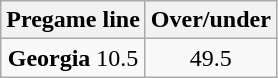<table class="wikitable">
<tr align="center">
<th style=>Pregame line</th>
<th style=>Over/under</th>
</tr>
<tr align="center">
<td><strong>Georgia</strong> 10.5</td>
<td>49.5</td>
</tr>
</table>
